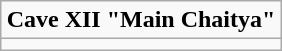<table class="wikitable" style="margin:0 auto;"  align="center"  colspan="2" cellpadding="3" style="font-size: 80%; width: 100%;">
<tr>
<td state = ><strong>Cave XII  "Main Chaitya"</strong></td>
</tr>
<tr>
<td></td>
</tr>
</table>
